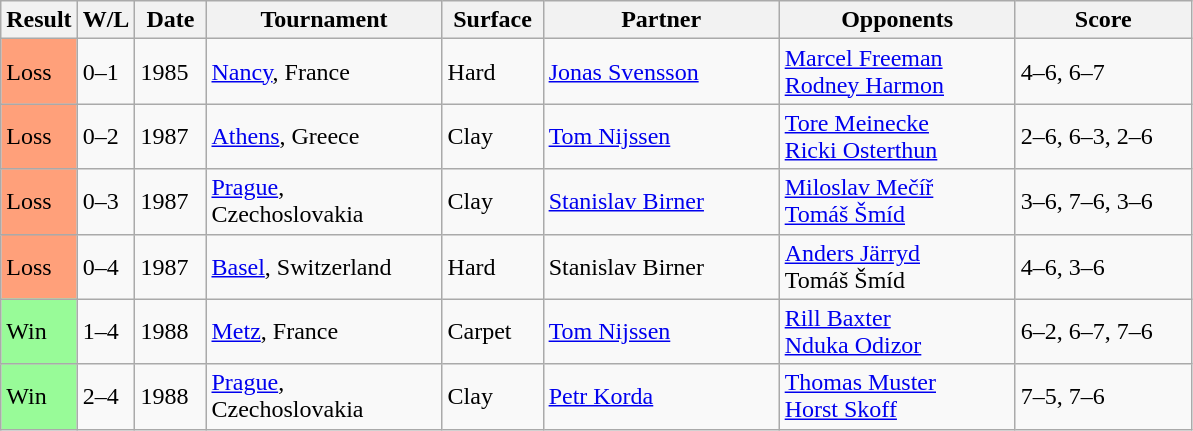<table class="sortable wikitable">
<tr>
<th style="width:40px">Result</th>
<th style="width:30px" class="unsortable">W/L</th>
<th style="width:40px">Date</th>
<th style="width:150px">Tournament</th>
<th style="width:60px">Surface</th>
<th style="width:150px">Partner</th>
<th style="width:150px">Opponents</th>
<th style="width:110px" class="unsortable">Score</th>
</tr>
<tr>
<td style="background:#ffa07a;">Loss</td>
<td>0–1</td>
<td>1985</td>
<td><a href='#'>Nancy</a>, France</td>
<td>Hard</td>
<td> <a href='#'>Jonas Svensson</a></td>
<td> <a href='#'>Marcel Freeman</a><br> <a href='#'>Rodney Harmon</a></td>
<td>4–6, 6–7</td>
</tr>
<tr>
<td style="background:#ffa07a;">Loss</td>
<td>0–2</td>
<td>1987</td>
<td><a href='#'>Athens</a>, Greece</td>
<td>Clay</td>
<td> <a href='#'>Tom Nijssen</a></td>
<td> <a href='#'>Tore Meinecke</a><br> <a href='#'>Ricki Osterthun</a></td>
<td>2–6, 6–3, 2–6</td>
</tr>
<tr>
<td style="background:#ffa07a;">Loss</td>
<td>0–3</td>
<td>1987</td>
<td><a href='#'>Prague</a>, Czechoslovakia</td>
<td>Clay</td>
<td> <a href='#'>Stanislav Birner</a></td>
<td> <a href='#'>Miloslav Mečíř</a><br> <a href='#'>Tomáš Šmíd</a></td>
<td>3–6, 7–6, 3–6</td>
</tr>
<tr>
<td style="background:#ffa07a;">Loss</td>
<td>0–4</td>
<td>1987</td>
<td><a href='#'>Basel</a>, Switzerland</td>
<td>Hard</td>
<td> Stanislav Birner</td>
<td> <a href='#'>Anders Järryd</a><br> Tomáš Šmíd</td>
<td>4–6, 3–6</td>
</tr>
<tr>
<td style="background:#98fb98;">Win</td>
<td>1–4</td>
<td>1988</td>
<td><a href='#'>Metz</a>, France</td>
<td>Carpet</td>
<td> <a href='#'>Tom Nijssen</a></td>
<td> <a href='#'>Rill Baxter</a><br> <a href='#'>Nduka Odizor</a></td>
<td>6–2, 6–7, 7–6</td>
</tr>
<tr>
<td style="background:#98fb98;">Win</td>
<td>2–4</td>
<td>1988</td>
<td><a href='#'>Prague</a>, Czechoslovakia</td>
<td>Clay</td>
<td> <a href='#'>Petr Korda</a></td>
<td> <a href='#'>Thomas Muster</a><br> <a href='#'>Horst Skoff</a></td>
<td>7–5, 7–6</td>
</tr>
</table>
